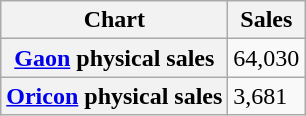<table class="wikitable">
<tr>
<th>Chart</th>
<th>Sales</th>
</tr>
<tr>
<th scope="row"><a href='#'>Gaon</a> physical sales</th>
<td>64,030</td>
</tr>
<tr>
<th scope="row"><a href='#'>Oricon</a> physical sales</th>
<td>3,681</td>
</tr>
</table>
